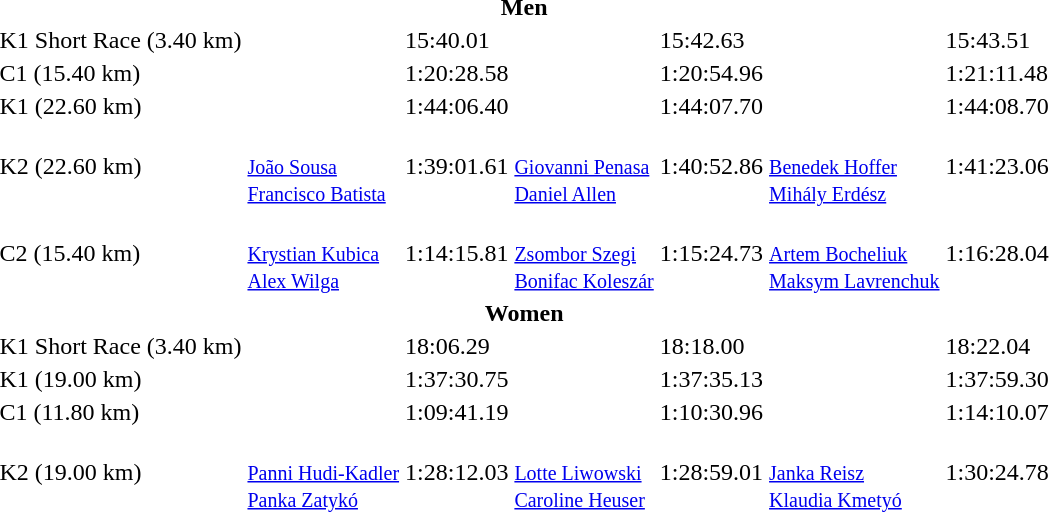<table>
<tr>
<th colspan=7>Men</th>
</tr>
<tr>
<td>K1 Short Race (3.40 km)</td>
<td></td>
<td>15:40.01</td>
<td></td>
<td>15:42.63</td>
<td></td>
<td>15:43.51</td>
</tr>
<tr>
<td>C1 (15.40 km)</td>
<td></td>
<td>1:20:28.58</td>
<td></td>
<td>1:20:54.96</td>
<td></td>
<td>1:21:11.48</td>
</tr>
<tr>
<td>K1 (22.60 km)</td>
<td></td>
<td>1:44:06.40</td>
<td></td>
<td>1:44:07.70</td>
<td></td>
<td>1:44:08.70</td>
</tr>
<tr>
<td>K2 (22.60 km)</td>
<td><br><small><a href='#'>João Sousa</a><br><a href='#'>Francisco Batista</a></small></td>
<td>1:39:01.61</td>
<td><br><small><a href='#'>Giovanni Penasa</a><br><a href='#'>Daniel Allen</a></small></td>
<td>1:40:52.86</td>
<td><br><small><a href='#'>Benedek Hoffer</a><br><a href='#'>Mihály Erdész</a></small></td>
<td>1:41:23.06</td>
</tr>
<tr>
<td>C2 (15.40 km)</td>
<td><br><small><a href='#'>Krystian Kubica</a><br><a href='#'>Alex Wilga</a></small></td>
<td>1:14:15.81</td>
<td><br><small><a href='#'>Zsombor Szegi</a><br><a href='#'>Bonifac Koleszár</a></small></td>
<td>1:15:24.73</td>
<td><br><small><a href='#'>Artem Bocheliuk</a><br><a href='#'>Maksym Lavrenchuk</a></small></td>
<td>1:16:28.04</td>
</tr>
<tr>
<th colspan=7>Women</th>
</tr>
<tr>
<td>K1 Short Race (3.40 km)</td>
<td></td>
<td>18:06.29</td>
<td></td>
<td>18:18.00</td>
<td></td>
<td>18:22.04</td>
</tr>
<tr>
<td>K1 (19.00 km)</td>
<td></td>
<td>1:37:30.75</td>
<td></td>
<td>1:37:35.13</td>
<td></td>
<td>1:37:59.30</td>
</tr>
<tr>
<td>C1 (11.80 km)</td>
<td></td>
<td>1:09:41.19</td>
<td></td>
<td>1:10:30.96</td>
<td></td>
<td>1:14:10.07</td>
</tr>
<tr>
<td>K2 (19.00 km)</td>
<td><br><small><a href='#'>Panni Hudi-Kadler</a><br><a href='#'>Panka Zatykó</a></small></td>
<td>1:28:12.03</td>
<td><br><small><a href='#'>Lotte Liwowski</a><br><a href='#'>Caroline Heuser</a></small></td>
<td>1:28:59.01</td>
<td><br><small><a href='#'>Janka Reisz</a><br><a href='#'>Klaudia Kmetyó</a></small></td>
<td>1:30:24.78</td>
</tr>
</table>
